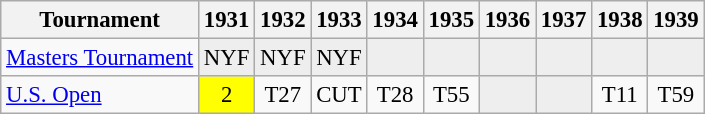<table class="wikitable" style="font-size:95%;text-align:center;">
<tr>
<th>Tournament</th>
<th>1931</th>
<th>1932</th>
<th>1933</th>
<th>1934</th>
<th>1935</th>
<th>1936</th>
<th>1937</th>
<th>1938</th>
<th>1939</th>
</tr>
<tr>
<td align=left><a href='#'>Masters Tournament</a></td>
<td style="background:#eeeeee;">NYF</td>
<td style="background:#eeeeee;">NYF</td>
<td style="background:#eeeeee;">NYF</td>
<td style="background:#eeeeee;"></td>
<td style="background:#eeeeee;"></td>
<td style="background:#eeeeee;"></td>
<td style="background:#eeeeee;"></td>
<td style="background:#eeeeee;"></td>
<td style="background:#eeeeee;"></td>
</tr>
<tr>
<td align=left><a href='#'>U.S. Open</a></td>
<td style="background:yellow;">2</td>
<td>T27</td>
<td>CUT</td>
<td>T28</td>
<td>T55</td>
<td style="background:#eeeeee;"></td>
<td style="background:#eeeeee;"></td>
<td>T11</td>
<td>T59</td>
</tr>
</table>
